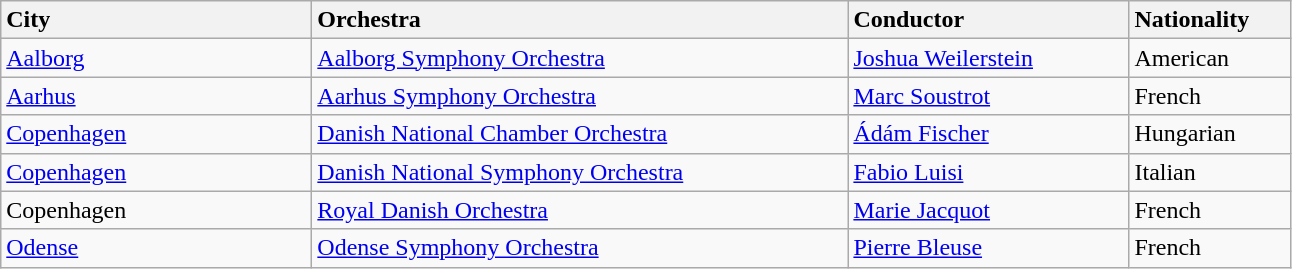<table class="wikitable">
<tr>
<td style="width: 200px; background: #f2f2f2"><strong>City</strong></td>
<td style="width: 350px; background: #f2f2f2"><strong>Orchestra</strong></td>
<td style="width: 180px; background: #f2f2f2"><strong>Conductor</strong></td>
<td style="width: 100px; background: #f2f2f2"><strong>Nationality</strong></td>
</tr>
<tr>
<td><a href='#'>Aalborg</a></td>
<td><a href='#'>Aalborg Symphony Orchestra</a></td>
<td><a href='#'>Joshua Weilerstein</a></td>
<td>American</td>
</tr>
<tr>
<td><a href='#'>Aarhus</a></td>
<td><a href='#'>Aarhus Symphony Orchestra</a></td>
<td><a href='#'>Marc Soustrot</a></td>
<td>French</td>
</tr>
<tr>
<td><a href='#'>Copenhagen</a></td>
<td><a href='#'>Danish National Chamber Orchestra</a></td>
<td><a href='#'>Ádám Fischer</a></td>
<td>Hungarian</td>
</tr>
<tr>
<td><a href='#'>Copenhagen</a></td>
<td><a href='#'>Danish National Symphony Orchestra</a></td>
<td><a href='#'>Fabio Luisi</a></td>
<td>Italian</td>
</tr>
<tr>
<td>Copenhagen</td>
<td><a href='#'>Royal Danish Orchestra</a></td>
<td><a href='#'>Marie Jacquot</a></td>
<td>French</td>
</tr>
<tr>
<td><a href='#'>Odense</a></td>
<td><a href='#'>Odense Symphony Orchestra</a></td>
<td><a href='#'>Pierre Bleuse</a></td>
<td>French</td>
</tr>
</table>
